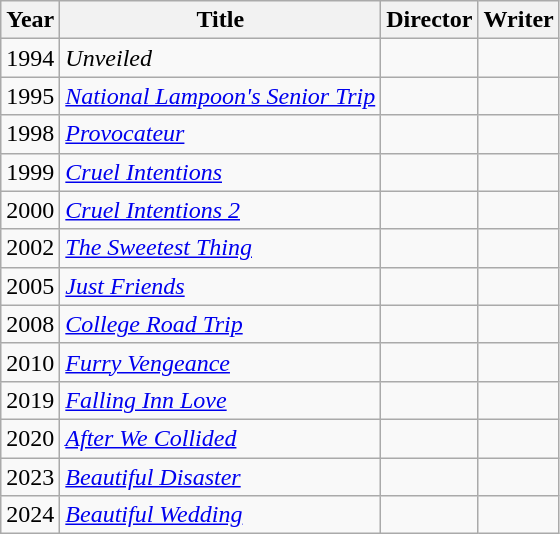<table class="wikitable sortable">
<tr>
<th>Year</th>
<th>Title</th>
<th>Director</th>
<th>Writer</th>
</tr>
<tr>
<td>1994</td>
<td><em>Unveiled</em></td>
<td></td>
<td></td>
</tr>
<tr>
<td>1995</td>
<td><em><a href='#'>National Lampoon's Senior Trip</a></em></td>
<td></td>
<td></td>
</tr>
<tr>
<td>1998</td>
<td><em><a href='#'>Provocateur</a></em></td>
<td></td>
<td></td>
</tr>
<tr>
<td>1999</td>
<td><em><a href='#'>Cruel Intentions</a></em></td>
<td></td>
<td></td>
</tr>
<tr>
<td>2000</td>
<td><em><a href='#'>Cruel Intentions 2</a></em></td>
<td></td>
<td></td>
</tr>
<tr>
<td>2002</td>
<td><em><a href='#'>The Sweetest Thing</a></em></td>
<td></td>
<td></td>
</tr>
<tr>
<td>2005</td>
<td><em><a href='#'>Just Friends</a></em></td>
<td></td>
<td></td>
</tr>
<tr>
<td>2008</td>
<td><em><a href='#'>College Road Trip</a></em></td>
<td></td>
<td></td>
</tr>
<tr>
<td>2010</td>
<td><em><a href='#'>Furry Vengeance</a></em></td>
<td></td>
<td></td>
</tr>
<tr>
<td>2019</td>
<td><em><a href='#'>Falling Inn Love</a></em></td>
<td></td>
<td></td>
</tr>
<tr>
<td>2020</td>
<td><em><a href='#'>After We Collided</a></em></td>
<td></td>
<td></td>
</tr>
<tr>
<td>2023</td>
<td><em><a href='#'>Beautiful Disaster</a></em></td>
<td></td>
<td></td>
</tr>
<tr>
<td>2024</td>
<td><em><a href='#'>Beautiful Wedding</a></em></td>
<td></td>
<td></td>
</tr>
</table>
